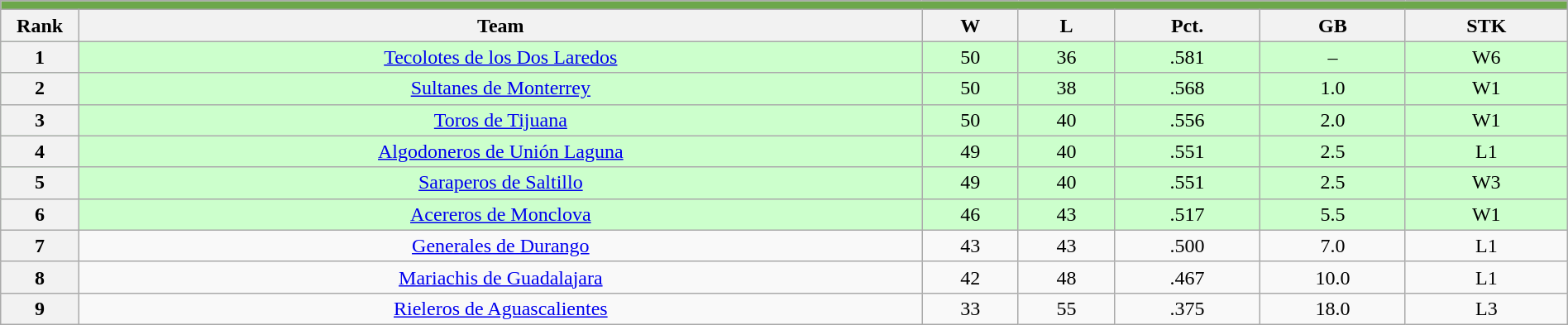<table class="wikitable plainrowheaders" width="100%" style="text-align:center;">
<tr>
<th style="background:#6DA74B;" colspan="7"></th>
</tr>
<tr>
<th scope="col" width="5%">Rank</th>
<th>Team</th>
<th>W</th>
<th>L</th>
<th>Pct.</th>
<th>GB</th>
<th>STK</th>
</tr>
<tr style="background-color:#ccffcc;">
<th>1</th>
<td><a href='#'>Tecolotes de los Dos Laredos</a></td>
<td>50</td>
<td>36</td>
<td>.581</td>
<td>–</td>
<td>W6</td>
</tr>
<tr style="background-color:#ccffcc;">
<th>2</th>
<td><a href='#'>Sultanes de Monterrey</a></td>
<td>50</td>
<td>38</td>
<td>.568</td>
<td>1.0</td>
<td>W1</td>
</tr>
<tr style="background-color:#ccffcc;">
<th>3</th>
<td><a href='#'>Toros de Tijuana</a></td>
<td>50</td>
<td>40</td>
<td>.556</td>
<td>2.0</td>
<td>W1</td>
</tr>
<tr style="background-color:#ccffcc;">
<th>4</th>
<td><a href='#'>Algodoneros de Unión Laguna</a></td>
<td>49</td>
<td>40</td>
<td>.551</td>
<td>2.5</td>
<td>L1</td>
</tr>
<tr style="background-color:#ccffcc;">
<th>5</th>
<td><a href='#'>Saraperos de Saltillo</a></td>
<td>49</td>
<td>40</td>
<td>.551</td>
<td>2.5</td>
<td>W3</td>
</tr>
<tr style="background-color:#ccffcc;">
<th>6</th>
<td><a href='#'>Acereros de Monclova</a></td>
<td>46</td>
<td>43</td>
<td>.517</td>
<td>5.5</td>
<td>W1</td>
</tr>
<tr>
<th>7</th>
<td><a href='#'>Generales de Durango</a></td>
<td>43</td>
<td>43</td>
<td>.500</td>
<td>7.0</td>
<td>L1</td>
</tr>
<tr>
<th>8</th>
<td><a href='#'>Mariachis de Guadalajara</a></td>
<td>42</td>
<td>48</td>
<td>.467</td>
<td>10.0</td>
<td>L1</td>
</tr>
<tr>
<th>9</th>
<td><a href='#'>Rieleros de Aguascalientes</a></td>
<td>33</td>
<td>55</td>
<td>.375</td>
<td>18.0</td>
<td>L3</td>
</tr>
</table>
